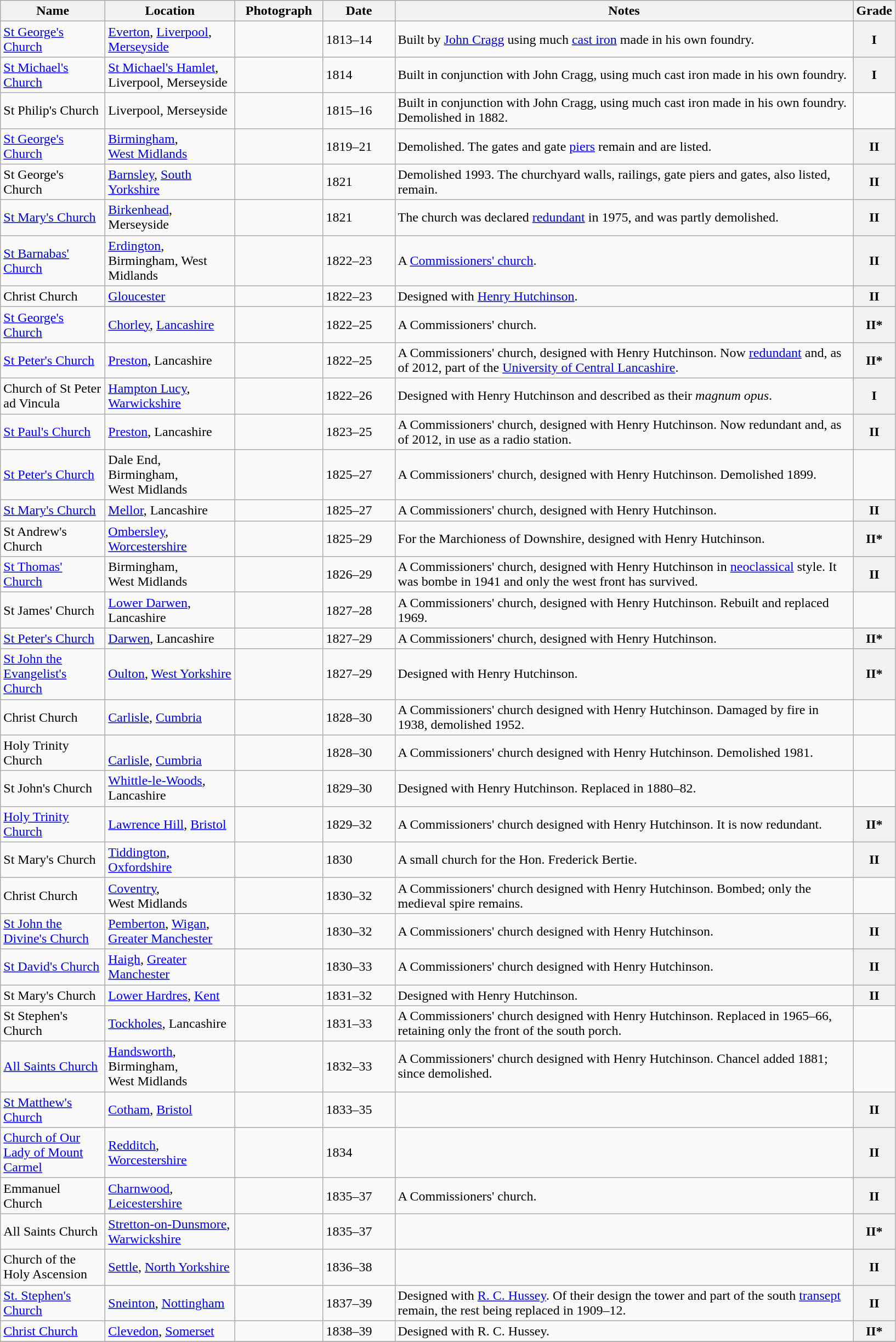<table class="wikitable sortable">
<tr>
<th style="width:120px">Name</th>
<th style="width:150px">Location</th>
<th style="width:100px" class="unsortable">Photograph</th>
<th style="width:80px">Date</th>
<th style="width:550px" class="unsortable">Notes</th>
<th style="width:24px">Grade</th>
</tr>
<tr>
<td><a href='#'>St George's Church</a></td>
<td><a href='#'>Everton</a>, <a href='#'>Liverpool</a>, <a href='#'>Merseyside</a><br><small></small></td>
<td></td>
<td>1813–14</td>
<td>Built by <a href='#'>John Cragg</a> using much <a href='#'>cast iron</a> made in his own foundry.</td>
<th>I</th>
</tr>
<tr>
<td><a href='#'>St Michael's Church</a></td>
<td><a href='#'>St Michael's Hamlet</a>, Liverpool, Merseyside<br><small></small></td>
<td></td>
<td>1814</td>
<td>Built in conjunction with John Cragg, using much cast iron made in his own foundry.</td>
<th>I</th>
</tr>
<tr>
<td>St Philip's Church</td>
<td>Liverpool, Merseyside</td>
<td></td>
<td>1815–16</td>
<td>Built in conjunction with John Cragg, using much cast iron made in his own foundry. Demolished in 1882.</td>
<td></td>
</tr>
<tr>
<td><a href='#'>St George's Church</a></td>
<td><a href='#'>Birmingham</a>,<br><a href='#'>West Midlands</a><br><small></small></td>
<td></td>
<td>1819–21</td>
<td>Demolished.  The gates and gate <a href='#'>piers</a> remain and are listed.</td>
<th>II</th>
</tr>
<tr>
<td>St George's Church</td>
<td><a href='#'>Barnsley</a>, <a href='#'>South Yorkshire</a><br><small></small></td>
<td></td>
<td>1821</td>
<td> Demolished 1993. The churchyard walls, railings, gate piers and gates, also listed, remain.</td>
<th>II</th>
</tr>
<tr>
<td><a href='#'>St Mary's Church</a></td>
<td><a href='#'>Birkenhead</a>, Merseyside<br><small></small></td>
<td></td>
<td>1821</td>
<td>The church was declared <a href='#'>redundant</a> in 1975, and was partly demolished.</td>
<th>II</th>
</tr>
<tr>
<td><a href='#'>St Barnabas' Church</a></td>
<td><a href='#'>Erdington</a>, Birmingham, West Midlands<br><small></small></td>
<td></td>
<td>1822–23</td>
<td>A <a href='#'>Commissioners' church</a>.</td>
<th>II</th>
</tr>
<tr>
<td>Christ Church</td>
<td><a href='#'>Gloucester</a><br><small></small></td>
<td></td>
<td>1822–23</td>
<td>Designed with <a href='#'>Henry Hutchinson</a>.</td>
<th>II</th>
</tr>
<tr>
<td><a href='#'>St George's Church</a></td>
<td><a href='#'>Chorley</a>, <a href='#'>Lancashire</a><br><small></small></td>
<td></td>
<td>1822–25</td>
<td>A Commissioners' church.</td>
<th>II*</th>
</tr>
<tr>
<td><a href='#'>St Peter's Church</a></td>
<td><a href='#'>Preston</a>, Lancashire<br><small></small></td>
<td></td>
<td>1822–25</td>
<td>A Commissioners' church, designed with Henry Hutchinson.  Now <a href='#'>redundant</a> and, as of 2012, part of the <a href='#'>University of Central Lancashire</a>.</td>
<th>II*</th>
</tr>
<tr>
<td>Church of St Peter ad Vincula</td>
<td><a href='#'>Hampton Lucy</a>, <a href='#'>Warwickshire</a><br><small></small></td>
<td></td>
<td>1822–26</td>
<td>Designed with Henry Hutchinson and described as their <em>magnum opus</em>.</td>
<th>I</th>
</tr>
<tr>
<td><a href='#'>St Paul's Church</a></td>
<td><a href='#'>Preston</a>, Lancashire<br><small></small></td>
<td></td>
<td>1823–25</td>
<td>A Commissioners' church, designed with Henry Hutchinson.  Now redundant and, as of 2012, in use as a radio station.</td>
<th>II</th>
</tr>
<tr>
<td><a href='#'>St Peter's Church</a></td>
<td>Dale End, Birmingham,<br>West Midlands</td>
<td></td>
<td>1825–27</td>
<td>A Commissioners' church, designed with Henry Hutchinson.  Demolished 1899.</td>
<td></td>
</tr>
<tr>
<td><a href='#'>St Mary's Church</a></td>
<td><a href='#'>Mellor</a>, Lancashire<br><small></small></td>
<td></td>
<td>1825–27</td>
<td>A Commissioners' church, designed with Henry Hutchinson.</td>
<th>II</th>
</tr>
<tr>
<td>St Andrew's Church</td>
<td><a href='#'>Ombersley</a>, <a href='#'>Worcestershire</a><br><small></small></td>
<td></td>
<td>1825–29</td>
<td>For the Marchioness of Downshire, designed with Henry Hutchinson.</td>
<th>II*</th>
</tr>
<tr>
<td><a href='#'>St Thomas' Church</a></td>
<td>Birmingham,<br>West Midlands<br><small></small></td>
<td></td>
<td>1826–29</td>
<td>A Commissioners' church, designed with Henry Hutchinson in <a href='#'>neoclassical</a> style.  It was bombe in 1941 and only the west front has survived.</td>
<th>II</th>
</tr>
<tr>
<td>St James' Church</td>
<td><a href='#'>Lower Darwen</a>, Lancashire<br><small></small></td>
<td></td>
<td>1827–28</td>
<td>A Commissioners' church, designed with Henry Hutchinson.  Rebuilt and replaced 1969.</td>
<td></td>
</tr>
<tr>
<td><a href='#'>St Peter's Church</a></td>
<td><a href='#'>Darwen</a>, Lancashire<br><small></small></td>
<td></td>
<td>1827–29</td>
<td>A Commissioners' church, designed with Henry Hutchinson.</td>
<th>II*</th>
</tr>
<tr>
<td><a href='#'>St John the Evangelist's Church</a></td>
<td><a href='#'>Oulton</a>, <a href='#'>West Yorkshire</a><br><small></small></td>
<td></td>
<td>1827–29</td>
<td>Designed with Henry Hutchinson.</td>
<th>II*</th>
</tr>
<tr>
<td>Christ Church</td>
<td><a href='#'>Carlisle</a>, <a href='#'>Cumbria</a></td>
<td></td>
<td>1828–30</td>
<td>A Commissioners' church designed with Henry Hutchinson.  Damaged by fire in 1938, demolished 1952.</td>
<td></td>
</tr>
<tr>
<td>Holy Trinity Church</td>
<td><br><a href='#'>Carlisle</a>, <a href='#'>Cumbria</a><br><small></small></td>
<td></td>
<td>1828–30</td>
<td>A Commissioners' church designed with Henry Hutchinson.  Demolished 1981.</td>
<td></td>
</tr>
<tr>
<td>St John's Church</td>
<td><a href='#'>Whittle-le-Woods</a>, Lancashire<br><small></small></td>
<td></td>
<td>1829–30</td>
<td>Designed with Henry Hutchinson.  Replaced in 1880–82.</td>
<td></td>
</tr>
<tr>
<td><a href='#'>Holy Trinity Church</a></td>
<td><a href='#'>Lawrence Hill</a>, <a href='#'>Bristol</a><br><small></small></td>
<td></td>
<td>1829–32</td>
<td>A Commissioners' church designed with Henry Hutchinson.  It is now redundant.</td>
<th>II*</th>
</tr>
<tr>
<td>St Mary's Church</td>
<td><a href='#'>Tiddington</a>, <a href='#'>Oxfordshire</a><br><small></small></td>
<td></td>
<td>1830</td>
<td>A small church for the Hon. Frederick Bertie.</td>
<th>II</th>
</tr>
<tr>
<td>Christ Church</td>
<td><a href='#'>Coventry</a>,<br>West Midlands</td>
<td></td>
<td>1830–32</td>
<td>A Commissioners' church designed with Henry Hutchinson.  Bombed; only the medieval spire remains.</td>
<td></td>
</tr>
<tr>
<td><a href='#'>St John the Divine's Church</a></td>
<td><a href='#'>Pemberton</a>, <a href='#'>Wigan</a>, <a href='#'>Greater Manchester</a><br><small></small></td>
<td></td>
<td>1830–32</td>
<td>A Commissioners' church designed with Henry Hutchinson.</td>
<th>II</th>
</tr>
<tr>
<td><a href='#'>St David's Church</a></td>
<td><a href='#'>Haigh</a>, <a href='#'>Greater Manchester</a><br><small></small></td>
<td></td>
<td>1830–33</td>
<td>A Commissioners' church designed with Henry Hutchinson.</td>
<th>II</th>
</tr>
<tr>
<td>St Mary's Church</td>
<td><a href='#'>Lower Hardres</a>, <a href='#'>Kent</a><br><small></small></td>
<td></td>
<td>1831–32</td>
<td>Designed with Henry Hutchinson.</td>
<th>II</th>
</tr>
<tr>
<td>St Stephen's Church</td>
<td><a href='#'>Tockholes</a>, Lancashire<br><small></small></td>
<td></td>
<td>1831–33</td>
<td>A Commissioners' church designed with Henry Hutchinson.  Replaced in 1965–66, retaining only the front of the south porch.</td>
<td></td>
</tr>
<tr>
<td><a href='#'>All Saints Church</a></td>
<td><a href='#'>Handsworth</a>, Birmingham,<br>West Midlands</td>
<td></td>
<td>1832–33</td>
<td>A Commissioners' church designed with Henry Hutchinson.  Chancel added 1881; since demolished.</td>
<td></td>
</tr>
<tr>
<td><a href='#'>St Matthew's Church</a></td>
<td><a href='#'>Cotham</a>, <a href='#'>Bristol</a><br><small></small></td>
<td></td>
<td>1833–35</td>
<td></td>
<th>II</th>
</tr>
<tr>
<td><a href='#'>Church of Our Lady of Mount Carmel</a></td>
<td><a href='#'>Redditch</a>, <a href='#'>Worcestershire</a><br><small></small></td>
<td></td>
<td>1834</td>
<td></td>
<th>II</th>
</tr>
<tr>
<td>Emmanuel Church</td>
<td><a href='#'>Charnwood</a>, <a href='#'>Leicestershire</a><br><small></small></td>
<td></td>
<td>1835–37</td>
<td>A Commissioners' church.</td>
<th>II</th>
</tr>
<tr>
<td>All Saints Church</td>
<td><a href='#'>Stretton-on-Dunsmore</a>, <a href='#'>Warwickshire</a><br><small></small></td>
<td></td>
<td>1835–37</td>
<td></td>
<th>II*</th>
</tr>
<tr>
<td>Church of the Holy Ascension</td>
<td><a href='#'>Settle</a>, <a href='#'>North Yorkshire</a><br><small></small></td>
<td></td>
<td>1836–38</td>
<td></td>
<th>II</th>
</tr>
<tr>
<td><a href='#'>St. Stephen's Church</a></td>
<td><a href='#'>Sneinton</a>, <a href='#'>Nottingham</a><br><small></small></td>
<td></td>
<td>1837–39</td>
<td>Designed with <a href='#'>R. C. Hussey</a>.  Of their design the tower and part of the south <a href='#'>transept</a> remain, the rest being replaced in 1909–12.</td>
<th>II</th>
</tr>
<tr>
<td><a href='#'>Christ Church</a></td>
<td><a href='#'>Clevedon</a>, <a href='#'>Somerset</a><br><small></small></td>
<td></td>
<td>1838–39</td>
<td>Designed with R. C. Hussey.</td>
<th>II*</th>
</tr>
<tr>
</tr>
</table>
